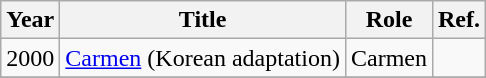<table class="wikitable sortable">
<tr>
<th>Year</th>
<th>Title</th>
<th>Role</th>
<th>Ref.</th>
</tr>
<tr>
<td>2000</td>
<td><a href='#'>Carmen</a> (Korean adaptation)</td>
<td>Carmen</td>
<td></td>
</tr>
<tr>
</tr>
</table>
